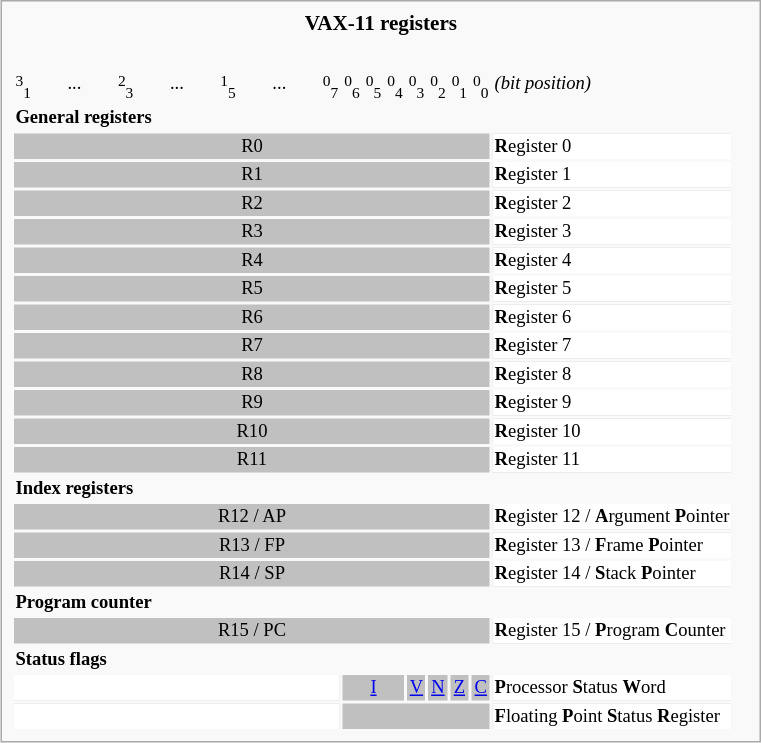<table class="infobox" style="font-size:88%;width:36em;">
<tr>
<td style="text-align:center"><strong>VAX-11 registers</strong></td>
</tr>
<tr>
<td><br><table style="font-size:88%;">
<tr>
<td style="width:10px; text-align:center;"><sup>3</sup><sub>1</sub></td>
<td style="width:50px; text-align:center;">...</td>
<td style="width:10px; text-align:center;"><sup>2</sup><sub>3</sub></td>
<td style="width:50px; text-align:center;">...</td>
<td style="width:10px; text-align:center;"><sup>1</sup><sub>5</sub></td>
<td style="width:50px; text-align:center;">...</td>
<td style="width:10px; text-align:center;"><sup>0</sup><sub>7</sub></td>
<td style="width:10px; text-align:center;"><sup>0</sup><sub>6</sub></td>
<td style="width:10px; text-align:center;"><sup>0</sup><sub>5</sub></td>
<td style="width:10px; text-align:center;"><sup>0</sup><sub>4</sub></td>
<td style="width:10px; text-align:center;"><sup>0</sup><sub>3</sub></td>
<td style="width:10px; text-align:center;"><sup>0</sup><sub>2</sub></td>
<td style="width:10px; text-align:center;"><sup>0</sup><sub>1</sub></td>
<td style="width:10px; text-align:center;"><sup>0</sup><sub>0</sub></td>
<td style="width:auto;"><em>(bit position)</em></td>
</tr>
<tr>
<td colspan="15"><strong>General registers</strong> <br></td>
</tr>
<tr style="background:silver;color:black">
<td style="text-align:center;" colspan="14">R0</td>
<td style="width:auto; background:white; color:black;"><strong>R</strong>egister 0</td>
</tr>
<tr style="background:silver;color:black">
<td style="text-align:center;" colspan="14">R1</td>
<td style="width:auto; background:white; color:black;"><strong>R</strong>egister 1</td>
</tr>
<tr style="background:silver;color:black">
<td style="text-align:center;" colspan="14">R2</td>
<td style="width:auto; background:white; color:black;"><strong>R</strong>egister 2</td>
</tr>
<tr style="background:silver;color:black">
<td style="text-align:center;" colspan="14">R3</td>
<td style="width:auto; background:white; color:black;"><strong>R</strong>egister 3</td>
</tr>
<tr style="background:silver;color:black">
<td style="text-align:center;" colspan="14">R4</td>
<td style="width:auto; background:white; color:black;"><strong>R</strong>egister 4</td>
</tr>
<tr style="background:silver;color:black">
<td style="text-align:center;" colspan="14">R5</td>
<td style="width:auto; background:white; color:black;"><strong>R</strong>egister 5</td>
</tr>
<tr style="background:silver;color:black">
<td style="text-align:center;" colspan="14">R6</td>
<td style="width:auto; background:white; color:black;"><strong>R</strong>egister 6</td>
</tr>
<tr style="background:silver;color:black">
<td style="text-align:center;" colspan="14">R7</td>
<td style="width:auto; background:white; color:black;"><strong>R</strong>egister 7</td>
</tr>
<tr style="background:silver;color:black">
<td style="text-align:center;" colspan="14">R8</td>
<td style="width:auto; background:white; color:black;"><strong>R</strong>egister 8</td>
</tr>
<tr style="background:silver;color:black">
<td style="text-align:center;" colspan="14">R9</td>
<td style="width:auto; background:white; color:black;"><strong>R</strong>egister 9</td>
</tr>
<tr style="background:silver;color:black">
<td style="text-align:center;" colspan="14">R10</td>
<td style="width:auto; background:white; color:black;"><strong>R</strong>egister 10</td>
</tr>
<tr style="background:silver;color:black">
<td style="text-align:center;" colspan="14">R11</td>
<td style="width:auto; background:white; color:black;"><strong>R</strong>egister 11</td>
</tr>
<tr>
<td colspan="15"><strong>Index registers</strong> <br></td>
</tr>
<tr style="background:silver;color:black">
<td style="text-align:center;" colspan="14">R12 / AP</td>
<td style="width:auto; background:white; color:black;"><strong>R</strong>egister 12 / <strong>A</strong>rgument <strong>P</strong>ointer</td>
</tr>
<tr style="background:silver;color:black">
<td style="text-align:center;" colspan="14">R13 / FP</td>
<td style="width:auto; background:white; color:black;"><strong>R</strong>egister 13 / <strong>F</strong>rame <strong>P</strong>ointer</td>
</tr>
<tr style="background:silver;color:black">
<td style="text-align:center;" colspan="14">R14 / SP</td>
<td style="width:auto; background:white; color:black;"><strong>R</strong>egister 14 / <strong>S</strong>tack <strong>P</strong>ointer</td>
</tr>
<tr>
<td colspan="15"><strong>Program counter</strong> <br></td>
</tr>
<tr style="background:silver;color:black">
<td style="text-align:center;" colspan="14">R15 / PC</td>
<td style="background:white; color:black;"><strong>R</strong>egister 15 / <strong>P</strong>rogram <strong>C</strong>ounter</td>
</tr>
<tr>
<td colspan="15"><strong>Status flags</strong></td>
</tr>
<tr style="background:silver;color:black">
<td style="text-align:center; background:white" colspan="7">  </td>
<td style="text-align:center;" colspan="3"><a href='#'>I</a></td>
<td style="text-align:center;"><a href='#'>V</a></td>
<td style="text-align:center;"><a href='#'>N</a></td>
<td style="text-align:center;"><a href='#'>Z</a></td>
<td style="text-align:center;"><a href='#'>C</a></td>
<td style="background:white; color:black"><strong>P</strong>rocessor <strong>S</strong>tatus <strong>W</strong>ord</td>
</tr>
<tr style="background:silver;color:black">
<td style="text-align:center; background:white" colspan="7">  </td>
<td style="text-align:center;" colspan="7"> </td>
<td style="background:white; color:black"><strong>F</strong>loating <strong>P</strong>oint <strong>S</strong>tatus <strong>R</strong>egister</td>
</tr>
</table>
</td>
</tr>
</table>
